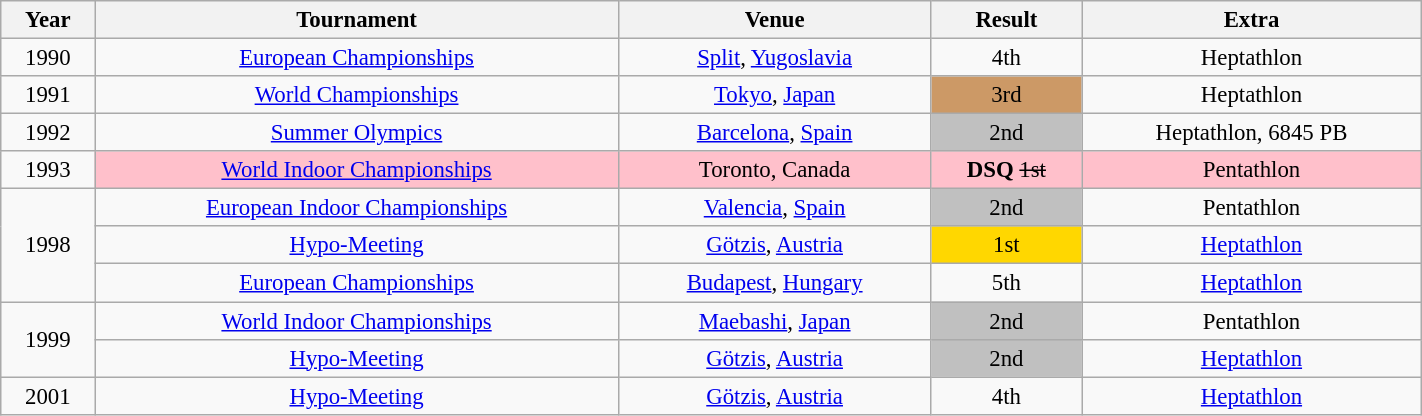<table class="wikitable" style=" text-align:center; font-size:95%;" width="75%">
<tr>
<th>Year</th>
<th>Tournament</th>
<th>Venue</th>
<th>Result</th>
<th>Extra</th>
</tr>
<tr>
<td>1990</td>
<td><a href='#'>European Championships</a></td>
<td><a href='#'>Split</a>, <a href='#'>Yugoslavia</a></td>
<td>4th</td>
<td>Heptathlon</td>
</tr>
<tr>
<td>1991</td>
<td><a href='#'>World Championships</a></td>
<td><a href='#'>Tokyo</a>, <a href='#'>Japan</a></td>
<td bgcolor="CC9966">3rd</td>
<td>Heptathlon</td>
</tr>
<tr>
<td>1992</td>
<td><a href='#'>Summer Olympics</a></td>
<td><a href='#'>Barcelona</a>, <a href='#'>Spain</a></td>
<td bgcolor="silver">2nd</td>
<td>Heptathlon, 6845 PB</td>
</tr>
<tr>
<td>1993</td>
<td bgcolor="pink"><a href='#'>World Indoor Championships</a></td>
<td bgcolor="pink">Toronto, Canada</td>
<td bgcolor="pink"><strong>DSQ</strong> <del>1st </del></td>
<td bgcolor="pink">Pentathlon</td>
</tr>
<tr>
<td rowspan=3>1998</td>
<td><a href='#'>European Indoor Championships</a></td>
<td><a href='#'>Valencia</a>, <a href='#'>Spain</a></td>
<td bgcolor="silver">2nd</td>
<td>Pentathlon</td>
</tr>
<tr>
<td><a href='#'>Hypo-Meeting</a></td>
<td><a href='#'>Götzis</a>, <a href='#'>Austria</a></td>
<td bgcolor="gold">1st</td>
<td><a href='#'>Heptathlon</a></td>
</tr>
<tr>
<td><a href='#'>European Championships</a></td>
<td><a href='#'>Budapest</a>, <a href='#'>Hungary</a></td>
<td>5th</td>
<td><a href='#'>Heptathlon</a></td>
</tr>
<tr>
<td rowspan=2>1999</td>
<td><a href='#'>World Indoor Championships</a></td>
<td><a href='#'>Maebashi</a>, <a href='#'>Japan</a></td>
<td bgcolor="silver">2nd</td>
<td>Pentathlon</td>
</tr>
<tr>
<td><a href='#'>Hypo-Meeting</a></td>
<td><a href='#'>Götzis</a>, <a href='#'>Austria</a></td>
<td bgcolor="silver">2nd</td>
<td><a href='#'>Heptathlon</a></td>
</tr>
<tr>
<td>2001</td>
<td><a href='#'>Hypo-Meeting</a></td>
<td><a href='#'>Götzis</a>, <a href='#'>Austria</a></td>
<td>4th</td>
<td><a href='#'>Heptathlon</a></td>
</tr>
</table>
